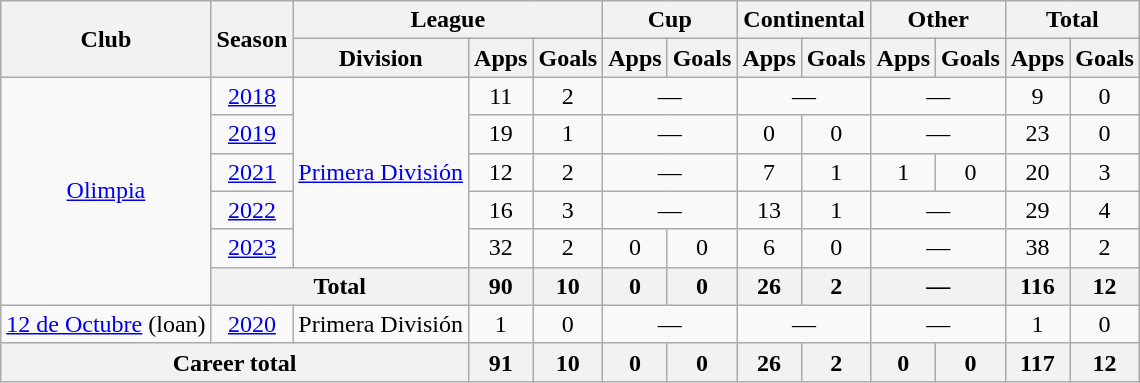<table class="wikitable" style="text-align: center;">
<tr>
<th rowspan="2">Club</th>
<th rowspan="2">Season</th>
<th colspan="3">League</th>
<th colspan="2">Cup</th>
<th colspan="2">Continental</th>
<th colspan="2">Other</th>
<th colspan="2">Total</th>
</tr>
<tr>
<th>Division</th>
<th>Apps</th>
<th>Goals</th>
<th>Apps</th>
<th>Goals</th>
<th>Apps</th>
<th>Goals</th>
<th>Apps</th>
<th>Goals</th>
<th>Apps</th>
<th>Goals</th>
</tr>
<tr>
<td rowspan="6"><a href='#'>Olimpia</a></td>
<td><a href='#'>2018</a></td>
<td rowspan="5"><a href='#'>Primera División</a></td>
<td>11</td>
<td>2</td>
<td colspan="2">—</td>
<td colspan="2">—</td>
<td colspan="2">—</td>
<td>9</td>
<td>0</td>
</tr>
<tr>
<td><a href='#'>2019</a></td>
<td>19</td>
<td>1</td>
<td colspan="2">—</td>
<td>0</td>
<td>0</td>
<td colspan="2">—</td>
<td>23</td>
<td>0</td>
</tr>
<tr>
<td><a href='#'>2021</a></td>
<td>12</td>
<td>2</td>
<td colspan="2">—</td>
<td>7</td>
<td>1</td>
<td>1</td>
<td>0</td>
<td>20</td>
<td>3</td>
</tr>
<tr>
<td><a href='#'>2022</a></td>
<td>16</td>
<td>3</td>
<td colspan="2">—</td>
<td>13</td>
<td>1</td>
<td colspan="2">—</td>
<td>29</td>
<td>4</td>
</tr>
<tr>
<td><a href='#'>2023</a></td>
<td>32</td>
<td>2</td>
<td>0</td>
<td>0</td>
<td>6</td>
<td>0</td>
<td colspan="2">—</td>
<td>38</td>
<td>2</td>
</tr>
<tr>
<th colspan="2">Total</th>
<th>90</th>
<th>10</th>
<th>0</th>
<th>0</th>
<th>26</th>
<th>2</th>
<th colspan="2">—</th>
<th>116</th>
<th>12</th>
</tr>
<tr>
<td><a href='#'>12 de Octubre</a> (loan)</td>
<td><a href='#'>2020</a></td>
<td>Primera División</td>
<td>1</td>
<td>0</td>
<td colspan="2">—</td>
<td colspan="2">—</td>
<td colspan="2">—</td>
<td>1</td>
<td>0</td>
</tr>
<tr>
<th colspan="3">Career total</th>
<th>91</th>
<th>10</th>
<th>0</th>
<th>0</th>
<th>26</th>
<th>2</th>
<th>0</th>
<th>0</th>
<th>117</th>
<th>12</th>
</tr>
</table>
